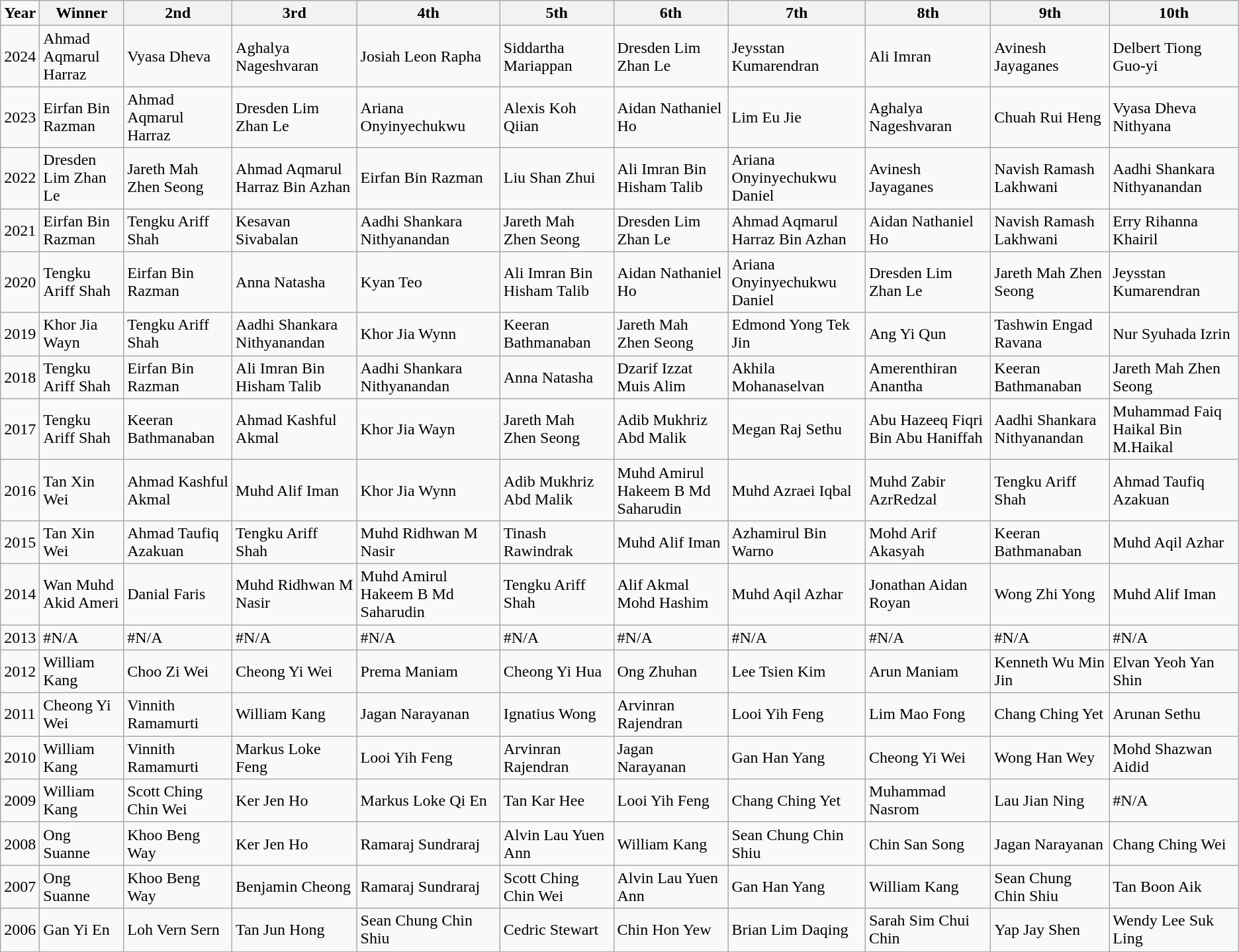<table class="wikitable">
<tr>
<td><strong>Year</strong></td>
<th><strong>Winner</strong></th>
<th><strong>2nd</strong></th>
<th><strong>3rd</strong></th>
<th><strong>4th</strong></th>
<th><strong>5th</strong></th>
<th><strong>6th</strong></th>
<th><strong>7th</strong></th>
<th><strong>8th</strong></th>
<th><strong>9th</strong></th>
<th><strong>10th</strong></th>
</tr>
<tr>
<td>2024</td>
<td>Ahmad Aqmarul Harraz</td>
<td>Vyasa Dheva</td>
<td>Aghalya Nageshvaran</td>
<td>Josiah Leon Rapha</td>
<td>Siddartha Mariappan</td>
<td>Dresden Lim Zhan Le</td>
<td>Jeysstan Kumarendran</td>
<td>Ali Imran</td>
<td>Avinesh Jayaganes</td>
<td>Delbert Tiong Guo-yi</td>
</tr>
<tr>
<td>2023</td>
<td>Eirfan Bin Razman</td>
<td>Ahmad Aqmarul Harraz</td>
<td>Dresden Lim Zhan Le</td>
<td>Ariana Onyinyechukwu</td>
<td>Alexis Koh Qiian</td>
<td>Aidan Nathaniel Ho</td>
<td>Lim Eu Jie</td>
<td>Aghalya Nageshvaran</td>
<td>Chuah Rui Heng</td>
<td>Vyasa Dheva Nithyana</td>
</tr>
<tr>
<td>2022</td>
<td>Dresden Lim Zhan Le</td>
<td>Jareth Mah Zhen Seong</td>
<td>Ahmad Aqmarul Harraz Bin Azhan</td>
<td>Eirfan Bin Razman</td>
<td>Liu Shan Zhui</td>
<td>Ali Imran Bin Hisham Talib</td>
<td>Ariana Onyinyechukwu Daniel</td>
<td>Avinesh Jayaganes</td>
<td>Navish Ramash Lakhwani</td>
<td>Aadhi Shankara Nithyanandan</td>
</tr>
<tr>
<td>2021</td>
<td>Eirfan Bin Razman</td>
<td>Tengku Ariff Shah</td>
<td>Kesavan Sivabalan</td>
<td>Aadhi Shankara Nithyanandan</td>
<td>Jareth Mah Zhen Seong</td>
<td>Dresden Lim Zhan Le</td>
<td>Ahmad Aqmarul Harraz Bin Azhan</td>
<td>Aidan Nathaniel Ho</td>
<td>Navish Ramash Lakhwani</td>
<td>Erry Rihanna Khairil</td>
</tr>
<tr>
<td>2020</td>
<td>Tengku Ariff Shah</td>
<td>Eirfan Bin Razman</td>
<td>Anna Natasha</td>
<td>Kyan Teo</td>
<td>Ali Imran Bin Hisham Talib</td>
<td>Aidan Nathaniel Ho</td>
<td>Ariana Onyinyechukwu Daniel</td>
<td>Dresden Lim Zhan Le</td>
<td>Jareth Mah Zhen Seong</td>
<td>Jeysstan Kumarendran</td>
</tr>
<tr>
<td>2019</td>
<td>Khor Jia Wayn</td>
<td>Tengku Ariff Shah</td>
<td>Aadhi Shankara Nithyanandan</td>
<td>Khor Jia Wynn</td>
<td>Keeran Bathmanaban</td>
<td>Jareth Mah Zhen Seong</td>
<td>Edmond Yong Tek Jin</td>
<td>Ang Yi Qun</td>
<td>Tashwin Engad Ravana</td>
<td>Nur Syuhada Izrin</td>
</tr>
<tr>
<td>2018</td>
<td>Tengku Ariff Shah</td>
<td>Eirfan Bin Razman</td>
<td>Ali Imran Bin Hisham Talib</td>
<td>Aadhi Shankara Nithyanandan</td>
<td>Anna Natasha</td>
<td>Dzarif Izzat Muis Alim</td>
<td>Akhila Mohanaselvan</td>
<td>Amerenthiran Anantha</td>
<td>Keeran Bathmanaban</td>
<td>Jareth Mah Zhen Seong</td>
</tr>
<tr>
<td>2017</td>
<td>Tengku Ariff Shah</td>
<td>Keeran Bathmanaban</td>
<td>Ahmad Kashful Akmal</td>
<td>Khor Jia Wayn</td>
<td>Jareth Mah Zhen Seong</td>
<td>Adib Mukhriz Abd Malik</td>
<td>Megan Raj Sethu</td>
<td>Abu Hazeeq Fiqri Bin Abu Haniffah</td>
<td>Aadhi Shankara Nithyanandan</td>
<td>Muhammad Faiq Haikal Bin M.Haikal</td>
</tr>
<tr>
<td>2016</td>
<td>Tan Xin Wei</td>
<td>Ahmad Kashful Akmal</td>
<td>Muhd Alif Iman</td>
<td>Khor Jia Wynn</td>
<td>Adib Mukhriz Abd Malik</td>
<td>Muhd Amirul Hakeem B Md Saharudin</td>
<td>Muhd Azraei Iqbal</td>
<td>Muhd Zabir AzrRedzal</td>
<td>Tengku Ariff Shah</td>
<td>Ahmad Taufiq Azakuan</td>
</tr>
<tr>
<td>2015</td>
<td>Tan Xin Wei</td>
<td>Ahmad Taufiq Azakuan</td>
<td>Tengku Ariff Shah</td>
<td>Muhd Ridhwan M Nasir</td>
<td>Tinash Rawindrak</td>
<td>Muhd Alif Iman</td>
<td>Azhamirul Bin Warno</td>
<td>Mohd Arif Akasyah</td>
<td>Keeran Bathmanaban</td>
<td>Muhd Aqil Azhar</td>
</tr>
<tr>
<td>2014</td>
<td>Wan Muhd Akid Ameri</td>
<td>Danial Faris</td>
<td>Muhd Ridhwan M Nasir</td>
<td>Muhd Amirul Hakeem B Md Saharudin</td>
<td>Tengku Ariff Shah</td>
<td>Alif Akmal Mohd Hashim</td>
<td>Muhd Aqil Azhar</td>
<td>Jonathan Aidan Royan</td>
<td>Wong Zhi Yong</td>
<td>Muhd Alif Iman</td>
</tr>
<tr>
<td>2013</td>
<td>#N/A</td>
<td>#N/A</td>
<td>#N/A</td>
<td>#N/A</td>
<td>#N/A</td>
<td>#N/A</td>
<td>#N/A</td>
<td>#N/A</td>
<td>#N/A</td>
<td>#N/A</td>
</tr>
<tr>
<td>2012</td>
<td>William Kang</td>
<td>Choo Zi Wei</td>
<td>Cheong Yi Wei</td>
<td>Prema Maniam</td>
<td>Cheong Yi Hua</td>
<td>Ong Zhuhan</td>
<td>Lee Tsien Kim</td>
<td>Arun Maniam</td>
<td>Kenneth Wu Min Jin</td>
<td>Elvan Yeoh Yan Shin</td>
</tr>
<tr>
<td>2011</td>
<td>Cheong Yi Wei</td>
<td>Vinnith Ramamurti</td>
<td>William Kang</td>
<td>Jagan Narayanan</td>
<td>Ignatius Wong</td>
<td>Arvinran Rajendran</td>
<td>Looi Yih Feng</td>
<td>Lim Mao Fong</td>
<td>Chang Ching Yet</td>
<td>Arunan Sethu</td>
</tr>
<tr>
<td>2010</td>
<td>William Kang</td>
<td>Vinnith Ramamurti</td>
<td>Markus Loke Feng</td>
<td>Looi Yih Feng</td>
<td>Arvinran Rajendran</td>
<td>Jagan Narayanan</td>
<td>Gan Han Yang</td>
<td>Cheong Yi Wei</td>
<td>Wong Han Wey</td>
<td>Mohd Shazwan Aidid</td>
</tr>
<tr>
<td>2009</td>
<td>William Kang</td>
<td>Scott Ching Chin Wei</td>
<td>Ker Jen Ho</td>
<td>Markus Loke Qi En</td>
<td>Tan Kar Hee</td>
<td>Looi Yih Feng</td>
<td>Chang Ching Yet</td>
<td>Muhammad Nasrom</td>
<td>Lau Jian Ning</td>
<td>#N/A</td>
</tr>
<tr>
<td>2008</td>
<td>Ong Suanne</td>
<td>Khoo Beng Way</td>
<td>Ker Jen Ho</td>
<td>Ramaraj Sundraraj</td>
<td>Alvin Lau Yuen Ann</td>
<td>William Kang</td>
<td>Sean Chung Chin Shiu</td>
<td>Chin San Song</td>
<td>Jagan Narayanan</td>
<td>Chang Ching Wei</td>
</tr>
<tr>
<td>2007</td>
<td>Ong Suanne</td>
<td>Khoo Beng Way</td>
<td>Benjamin Cheong</td>
<td>Ramaraj Sundraraj</td>
<td>Scott Ching Chin Wei</td>
<td>Alvin Lau Yuen Ann</td>
<td>Gan Han Yang</td>
<td>William Kang</td>
<td>Sean Chung Chin Shiu</td>
<td>Tan Boon Aik</td>
</tr>
<tr>
<td>2006</td>
<td>Gan Yi En</td>
<td>Loh Vern Sern</td>
<td>Tan Jun Hong</td>
<td>Sean Chung Chin Shiu</td>
<td>Cedric Stewart</td>
<td>Chin Hon Yew</td>
<td>Brian Lim Daqing</td>
<td>Sarah Sim Chui Chin</td>
<td>Yap Jay Shen</td>
<td>Wendy Lee Suk Ling</td>
</tr>
</table>
